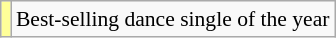<table class="wikitable plainrowheaders" style="font-size:90%;">
<tr>
<td bgcolor=#FFFF99 align=center></td>
<td>Best-selling dance single of the year</td>
</tr>
</table>
